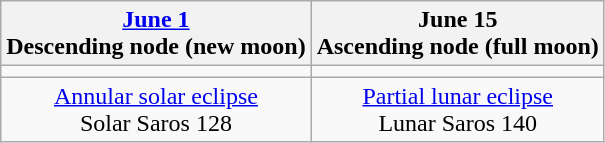<table class="wikitable">
<tr>
<th><a href='#'>June 1</a><br>Descending node (new moon)<br></th>
<th>June 15<br>Ascending node (full moon)<br></th>
</tr>
<tr>
<td></td>
<td></td>
</tr>
<tr align=center>
<td><a href='#'>Annular solar eclipse</a><br>Solar Saros 128</td>
<td><a href='#'>Partial lunar eclipse</a><br>Lunar Saros 140</td>
</tr>
</table>
